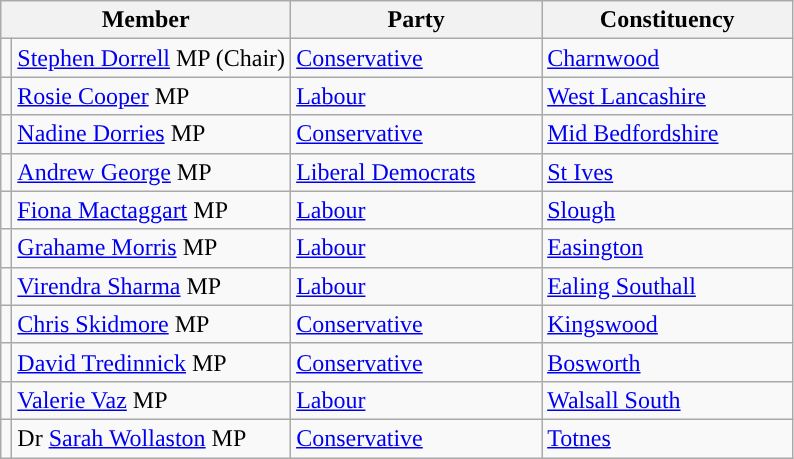<table class="wikitable">
<tr>
<th width="160px" colspan="2" valign="top">Member</th>
<th width="160px" valign="top">Party</th>
<th width="160px" valign="top">Constituency</th>
</tr>
<tr>
<td style="color:inherit;background:"></td>
<td><a href='#'>Stephen Dorrell</a> MP (Chair)</td>
<td><a href='#'>Conservative</a></td>
<td><a href='#'>Charnwood</a></td>
</tr>
<tr>
<td style="color:inherit;background:"></td>
<td><a href='#'>Rosie Cooper</a> MP</td>
<td><a href='#'>Labour</a></td>
<td><a href='#'>West Lancashire</a></td>
</tr>
<tr>
<td style="color:inherit;background:"></td>
<td><a href='#'>Nadine Dorries</a> MP</td>
<td><a href='#'>Conservative</a></td>
<td><a href='#'>Mid Bedfordshire</a></td>
</tr>
<tr>
<td style="color:inherit;background:"></td>
<td><a href='#'>Andrew George</a> MP</td>
<td><a href='#'>Liberal Democrats</a></td>
<td><a href='#'>St Ives</a></td>
</tr>
<tr>
<td style="color:inherit;background:"></td>
<td><a href='#'>Fiona Mactaggart</a> MP</td>
<td><a href='#'>Labour</a></td>
<td><a href='#'>Slough</a></td>
</tr>
<tr>
<td style="color:inherit;background:"></td>
<td><a href='#'>Grahame Morris</a> MP</td>
<td><a href='#'>Labour</a></td>
<td><a href='#'>Easington</a></td>
</tr>
<tr>
<td style="color:inherit;background:"></td>
<td><a href='#'>Virendra Sharma</a> MP</td>
<td><a href='#'>Labour</a></td>
<td><a href='#'>Ealing Southall</a></td>
</tr>
<tr>
<td style="color:inherit;background:"></td>
<td><a href='#'>Chris Skidmore</a> MP</td>
<td><a href='#'>Conservative</a></td>
<td><a href='#'>Kingswood</a></td>
</tr>
<tr>
<td style="color:inherit;background:"></td>
<td><a href='#'>David Tredinnick</a> MP</td>
<td><a href='#'>Conservative</a></td>
<td><a href='#'>Bosworth</a></td>
</tr>
<tr>
<td style="color:inherit;background:"></td>
<td><a href='#'>Valerie Vaz</a> MP</td>
<td><a href='#'>Labour</a></td>
<td><a href='#'>Walsall South</a></td>
</tr>
<tr>
<td style="color:inherit;background:"></td>
<td>Dr <a href='#'>Sarah Wollaston</a> MP</td>
<td><a href='#'>Conservative</a></td>
<td><a href='#'>Totnes</a></td>
</tr>
</table>
